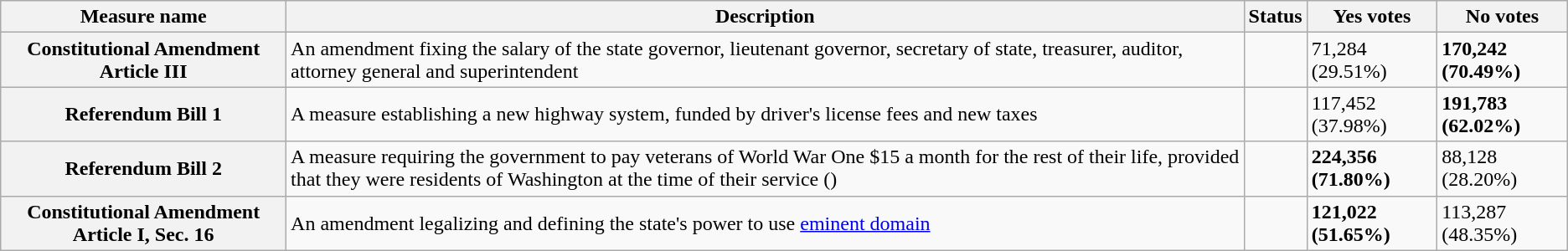<table class="wikitable sortable plainrowheaders">
<tr>
<th scope=col>Measure name</th>
<th scope=col class=unsortable>Description</th>
<th scope=col>Status</th>
<th scope=col>Yes votes</th>
<th scope=col>No votes</th>
</tr>
<tr>
<th scope=row>Constitutional Amendment Article III</th>
<td>An amendment fixing the salary of the state governor, lieutenant governor, secretary of state, treasurer, auditor, attorney general and superintendent</td>
<td></td>
<td>71,284 (29.51%)</td>
<td><strong>170,242 (70.49%)</strong></td>
</tr>
<tr>
<th scope=row>Referendum Bill 1</th>
<td>A measure establishing a new highway system, funded by driver's license fees and new taxes</td>
<td></td>
<td>117,452 (37.98%)</td>
<td><strong>191,783 (62.02%)</strong></td>
</tr>
<tr>
<th scope=row>Referendum Bill 2</th>
<td>A measure requiring the government to pay veterans of World War One $15 a month for the rest of their life, provided that they were residents of Washington at the time of their service ()</td>
<td></td>
<td><strong>224,356 (71.80%)</strong></td>
<td>88,128 (28.20%)</td>
</tr>
<tr>
<th scope=row>Constitutional Amendment Article I, Sec. 16</th>
<td>An amendment legalizing and defining the state's power to use <a href='#'>eminent domain</a></td>
<td></td>
<td><strong>121,022 (51.65%)</strong></td>
<td>113,287 (48.35%)</td>
</tr>
</table>
